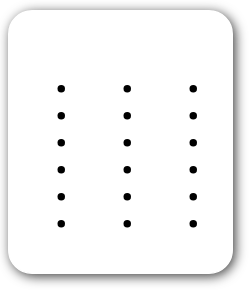<table style=" border-radius:1em; box-shadow: 0.1em 0.1em 0.5em rgba(0,0,0,0.75); background-color: white; border: 1px solid white; margin-top:10px; padding: 5px;">
<tr style="vertical-align:top;">
<td><br><ul><li></li><li></li><li></li><li></li><li></li><li></li></ul></td>
<td valign="top"><br><ul><li></li><li></li><li></li><li></li><li></li><li></li></ul></td>
<td valign="top"><br><ul><li></li><li></li><li></li><li></li><li></li><li></li></ul></td>
<td></td>
</tr>
</table>
